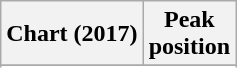<table class="wikitable sortable plainrowheaders" style="text-align:center">
<tr>
<th scope="col">Chart (2017)</th>
<th scope="col">Peak<br> position</th>
</tr>
<tr>
</tr>
<tr>
</tr>
</table>
